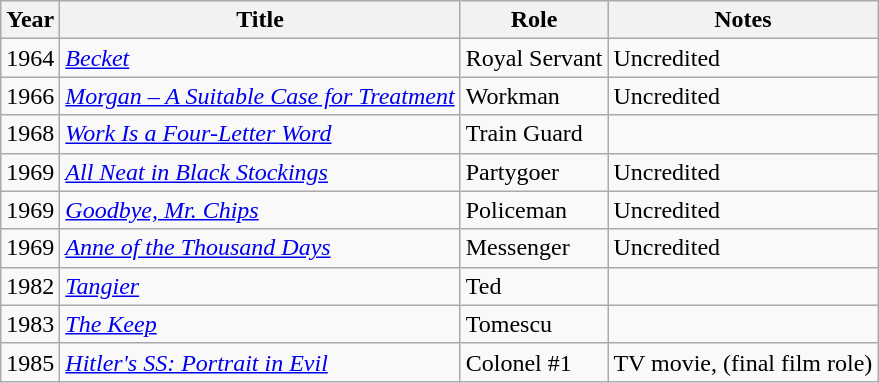<table class="wikitable">
<tr>
<th>Year</th>
<th>Title</th>
<th>Role</th>
<th>Notes</th>
</tr>
<tr>
<td>1964</td>
<td><em><a href='#'>Becket</a></em></td>
<td>Royal Servant</td>
<td>Uncredited</td>
</tr>
<tr>
<td>1966</td>
<td><em><a href='#'>Morgan – A Suitable Case for Treatment</a></em></td>
<td>Workman</td>
<td>Uncredited</td>
</tr>
<tr>
<td>1968</td>
<td><em><a href='#'>Work Is a Four-Letter Word</a></em></td>
<td>Train Guard</td>
<td></td>
</tr>
<tr>
<td>1969</td>
<td><em><a href='#'>All Neat in Black Stockings</a></em></td>
<td>Partygoer</td>
<td>Uncredited</td>
</tr>
<tr>
<td>1969</td>
<td><em><a href='#'>Goodbye, Mr. Chips</a></em></td>
<td>Policeman</td>
<td>Uncredited</td>
</tr>
<tr>
<td>1969</td>
<td><em><a href='#'>Anne of the Thousand Days</a></em></td>
<td>Messenger</td>
<td>Uncredited</td>
</tr>
<tr>
<td>1982</td>
<td><em><a href='#'>Tangier</a></em></td>
<td>Ted</td>
<td></td>
</tr>
<tr>
<td>1983</td>
<td><em><a href='#'>The Keep</a></em></td>
<td>Tomescu</td>
<td></td>
</tr>
<tr>
<td>1985</td>
<td><em><a href='#'>Hitler's SS: Portrait in Evil</a></em></td>
<td>Colonel #1</td>
<td>TV movie, (final film role)</td>
</tr>
</table>
